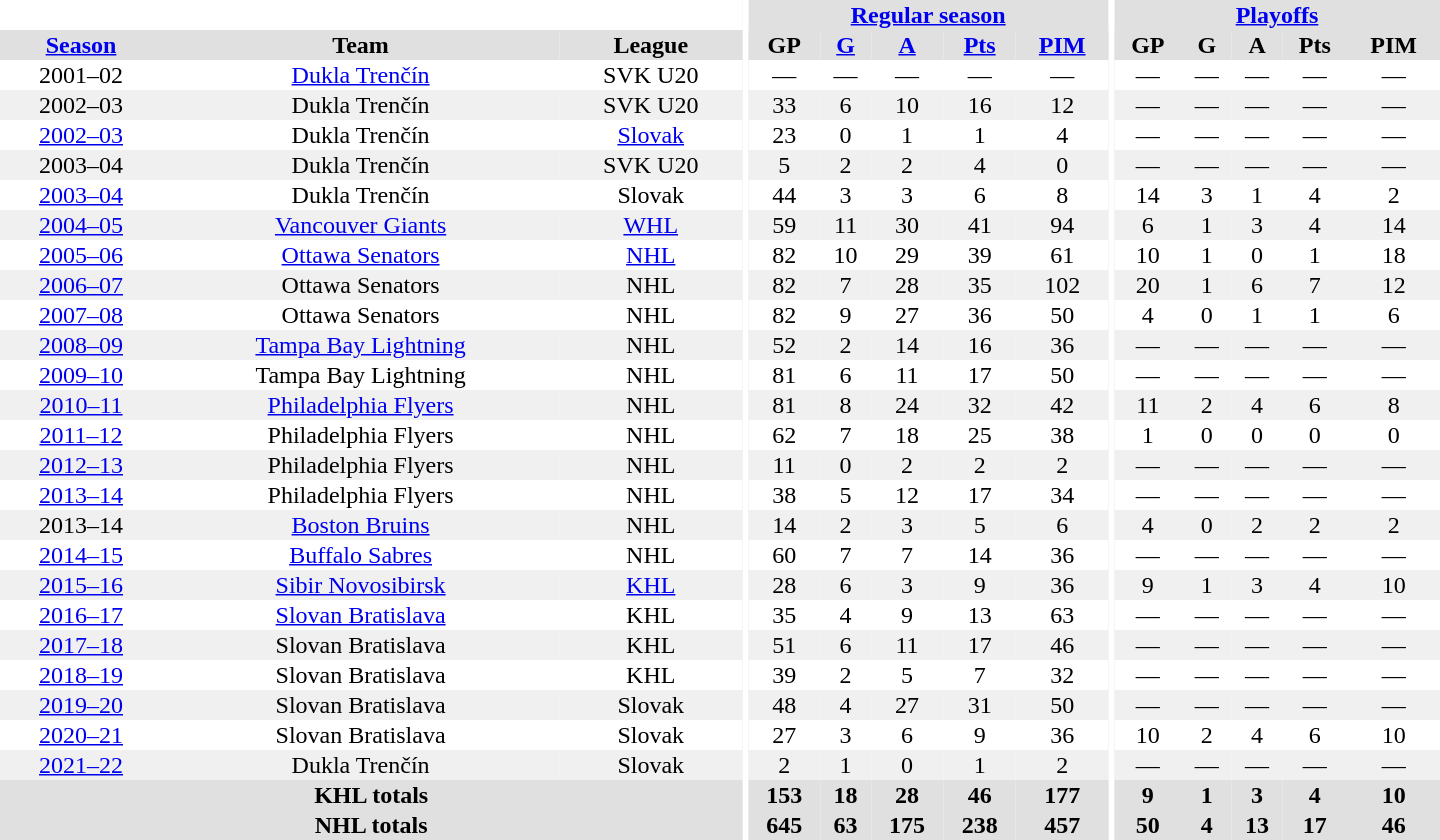<table border="0" cellpadding="1" cellspacing="0" style="text-align:center; width:60em">
<tr bgcolor="#e0e0e0">
<th colspan="3" bgcolor="#ffffff"></th>
<th rowspan="100" bgcolor="#ffffff"></th>
<th colspan="5"><a href='#'>Regular season</a></th>
<th rowspan="100" bgcolor="#ffffff"></th>
<th colspan="5"><a href='#'>Playoffs</a></th>
</tr>
<tr bgcolor="#e0e0e0">
<th><a href='#'>Season</a></th>
<th>Team</th>
<th>League</th>
<th>GP</th>
<th><a href='#'>G</a></th>
<th><a href='#'>A</a></th>
<th><a href='#'>Pts</a></th>
<th><a href='#'>PIM</a></th>
<th>GP</th>
<th>G</th>
<th>A</th>
<th>Pts</th>
<th>PIM</th>
</tr>
<tr>
<td>2001–02</td>
<td><a href='#'>Dukla Trenčín</a></td>
<td>SVK U20</td>
<td>—</td>
<td>—</td>
<td>—</td>
<td>—</td>
<td>—</td>
<td>—</td>
<td>—</td>
<td>—</td>
<td>—</td>
<td>—</td>
</tr>
<tr bgcolor="#f0f0f0">
<td>2002–03</td>
<td>Dukla Trenčín</td>
<td>SVK U20</td>
<td>33</td>
<td>6</td>
<td>10</td>
<td>16</td>
<td>12</td>
<td>—</td>
<td>—</td>
<td>—</td>
<td>—</td>
<td>—</td>
</tr>
<tr>
<td><a href='#'>2002–03</a></td>
<td>Dukla Trenčín</td>
<td><a href='#'>Slovak</a></td>
<td>23</td>
<td>0</td>
<td>1</td>
<td>1</td>
<td>4</td>
<td>—</td>
<td>—</td>
<td>—</td>
<td>—</td>
<td>—</td>
</tr>
<tr bgcolor="#f0f0f0">
<td>2003–04</td>
<td>Dukla Trenčín</td>
<td>SVK U20</td>
<td>5</td>
<td>2</td>
<td>2</td>
<td>4</td>
<td>0</td>
<td>—</td>
<td>—</td>
<td>—</td>
<td>—</td>
<td>—</td>
</tr>
<tr>
<td><a href='#'>2003–04</a></td>
<td>Dukla Trenčín</td>
<td>Slovak</td>
<td>44</td>
<td>3</td>
<td>3</td>
<td>6</td>
<td>8</td>
<td>14</td>
<td>3</td>
<td>1</td>
<td>4</td>
<td>2</td>
</tr>
<tr bgcolor="#f0f0f0">
<td><a href='#'>2004–05</a></td>
<td><a href='#'>Vancouver Giants</a></td>
<td><a href='#'>WHL</a></td>
<td>59</td>
<td>11</td>
<td>30</td>
<td>41</td>
<td>94</td>
<td>6</td>
<td>1</td>
<td>3</td>
<td>4</td>
<td>14</td>
</tr>
<tr>
<td><a href='#'>2005–06</a></td>
<td><a href='#'>Ottawa Senators</a></td>
<td><a href='#'>NHL</a></td>
<td>82</td>
<td>10</td>
<td>29</td>
<td>39</td>
<td>61</td>
<td>10</td>
<td>1</td>
<td>0</td>
<td>1</td>
<td>18</td>
</tr>
<tr bgcolor="#f0f0f0">
<td><a href='#'>2006–07</a></td>
<td>Ottawa Senators</td>
<td>NHL</td>
<td>82</td>
<td>7</td>
<td>28</td>
<td>35</td>
<td>102</td>
<td>20</td>
<td>1</td>
<td>6</td>
<td>7</td>
<td>12</td>
</tr>
<tr>
<td><a href='#'>2007–08</a></td>
<td>Ottawa Senators</td>
<td>NHL</td>
<td>82</td>
<td>9</td>
<td>27</td>
<td>36</td>
<td>50</td>
<td>4</td>
<td>0</td>
<td>1</td>
<td>1</td>
<td>6</td>
</tr>
<tr bgcolor="#f0f0f0">
<td><a href='#'>2008–09</a></td>
<td><a href='#'>Tampa Bay Lightning</a></td>
<td>NHL</td>
<td>52</td>
<td>2</td>
<td>14</td>
<td>16</td>
<td>36</td>
<td>—</td>
<td>—</td>
<td>—</td>
<td>—</td>
<td>—</td>
</tr>
<tr>
<td><a href='#'>2009–10</a></td>
<td>Tampa Bay Lightning</td>
<td>NHL</td>
<td>81</td>
<td>6</td>
<td>11</td>
<td>17</td>
<td>50</td>
<td>—</td>
<td>—</td>
<td>—</td>
<td>—</td>
<td>—</td>
</tr>
<tr bgcolor="#f0f0f0">
<td><a href='#'>2010–11</a></td>
<td><a href='#'>Philadelphia Flyers</a></td>
<td>NHL</td>
<td>81</td>
<td>8</td>
<td>24</td>
<td>32</td>
<td>42</td>
<td>11</td>
<td>2</td>
<td>4</td>
<td>6</td>
<td>8</td>
</tr>
<tr>
<td><a href='#'>2011–12</a></td>
<td>Philadelphia Flyers</td>
<td>NHL</td>
<td>62</td>
<td>7</td>
<td>18</td>
<td>25</td>
<td>38</td>
<td>1</td>
<td>0</td>
<td>0</td>
<td>0</td>
<td>0</td>
</tr>
<tr bgcolor="#f0f0f0">
<td><a href='#'>2012–13</a></td>
<td>Philadelphia Flyers</td>
<td>NHL</td>
<td>11</td>
<td>0</td>
<td>2</td>
<td>2</td>
<td>2</td>
<td>—</td>
<td>—</td>
<td>—</td>
<td>—</td>
<td>—</td>
</tr>
<tr>
<td><a href='#'>2013–14</a></td>
<td>Philadelphia Flyers</td>
<td>NHL</td>
<td>38</td>
<td>5</td>
<td>12</td>
<td>17</td>
<td>34</td>
<td>—</td>
<td>—</td>
<td>—</td>
<td>—</td>
<td>—</td>
</tr>
<tr bgcolor="#f0f0f0">
<td>2013–14</td>
<td><a href='#'>Boston Bruins</a></td>
<td>NHL</td>
<td>14</td>
<td>2</td>
<td>3</td>
<td>5</td>
<td>6</td>
<td>4</td>
<td>0</td>
<td>2</td>
<td>2</td>
<td>2</td>
</tr>
<tr>
<td><a href='#'>2014–15</a></td>
<td><a href='#'>Buffalo Sabres</a></td>
<td>NHL</td>
<td>60</td>
<td>7</td>
<td>7</td>
<td>14</td>
<td>36</td>
<td>—</td>
<td>—</td>
<td>—</td>
<td>—</td>
<td>—</td>
</tr>
<tr bgcolor="#f0f0f0">
<td><a href='#'>2015–16</a></td>
<td><a href='#'>Sibir Novosibirsk</a></td>
<td><a href='#'>KHL</a></td>
<td>28</td>
<td>6</td>
<td>3</td>
<td>9</td>
<td>36</td>
<td>9</td>
<td>1</td>
<td>3</td>
<td>4</td>
<td>10</td>
</tr>
<tr>
<td><a href='#'>2016–17</a></td>
<td><a href='#'>Slovan Bratislava</a></td>
<td>KHL</td>
<td>35</td>
<td>4</td>
<td>9</td>
<td>13</td>
<td>63</td>
<td>—</td>
<td>—</td>
<td>—</td>
<td>—</td>
<td>—</td>
</tr>
<tr bgcolor="#f0f0f0">
<td><a href='#'>2017–18</a></td>
<td>Slovan Bratislava</td>
<td>KHL</td>
<td>51</td>
<td>6</td>
<td>11</td>
<td>17</td>
<td>46</td>
<td>—</td>
<td>—</td>
<td>—</td>
<td>—</td>
<td>—</td>
</tr>
<tr>
<td><a href='#'>2018–19</a></td>
<td>Slovan Bratislava</td>
<td>KHL</td>
<td>39</td>
<td>2</td>
<td>5</td>
<td>7</td>
<td>32</td>
<td>—</td>
<td>—</td>
<td>—</td>
<td>—</td>
<td>—</td>
</tr>
<tr bgcolor="#f0f0f0">
<td><a href='#'>2019–20</a></td>
<td>Slovan Bratislava</td>
<td>Slovak</td>
<td>48</td>
<td>4</td>
<td>27</td>
<td>31</td>
<td>50</td>
<td>—</td>
<td>—</td>
<td>—</td>
<td>—</td>
<td>—</td>
</tr>
<tr>
<td><a href='#'>2020–21</a></td>
<td>Slovan Bratislava</td>
<td>Slovak</td>
<td>27</td>
<td>3</td>
<td>6</td>
<td>9</td>
<td>36</td>
<td>10</td>
<td>2</td>
<td>4</td>
<td>6</td>
<td>10</td>
</tr>
<tr bgcolor="#f0f0f0">
<td><a href='#'>2021–22</a></td>
<td>Dukla Trenčín</td>
<td>Slovak</td>
<td>2</td>
<td>1</td>
<td>0</td>
<td>1</td>
<td>2</td>
<td>—</td>
<td>—</td>
<td>—</td>
<td>—</td>
<td>—</td>
</tr>
<tr bgcolor="#e0e0e0">
<th colspan="3">KHL totals</th>
<th>153</th>
<th>18</th>
<th>28</th>
<th>46</th>
<th>177</th>
<th>9</th>
<th>1</th>
<th>3</th>
<th>4</th>
<th>10</th>
</tr>
<tr bgcolor="#e0e0e0">
<th colspan="3">NHL totals</th>
<th>645</th>
<th>63</th>
<th>175</th>
<th>238</th>
<th>457</th>
<th>50</th>
<th>4</th>
<th>13</th>
<th>17</th>
<th>46</th>
</tr>
</table>
